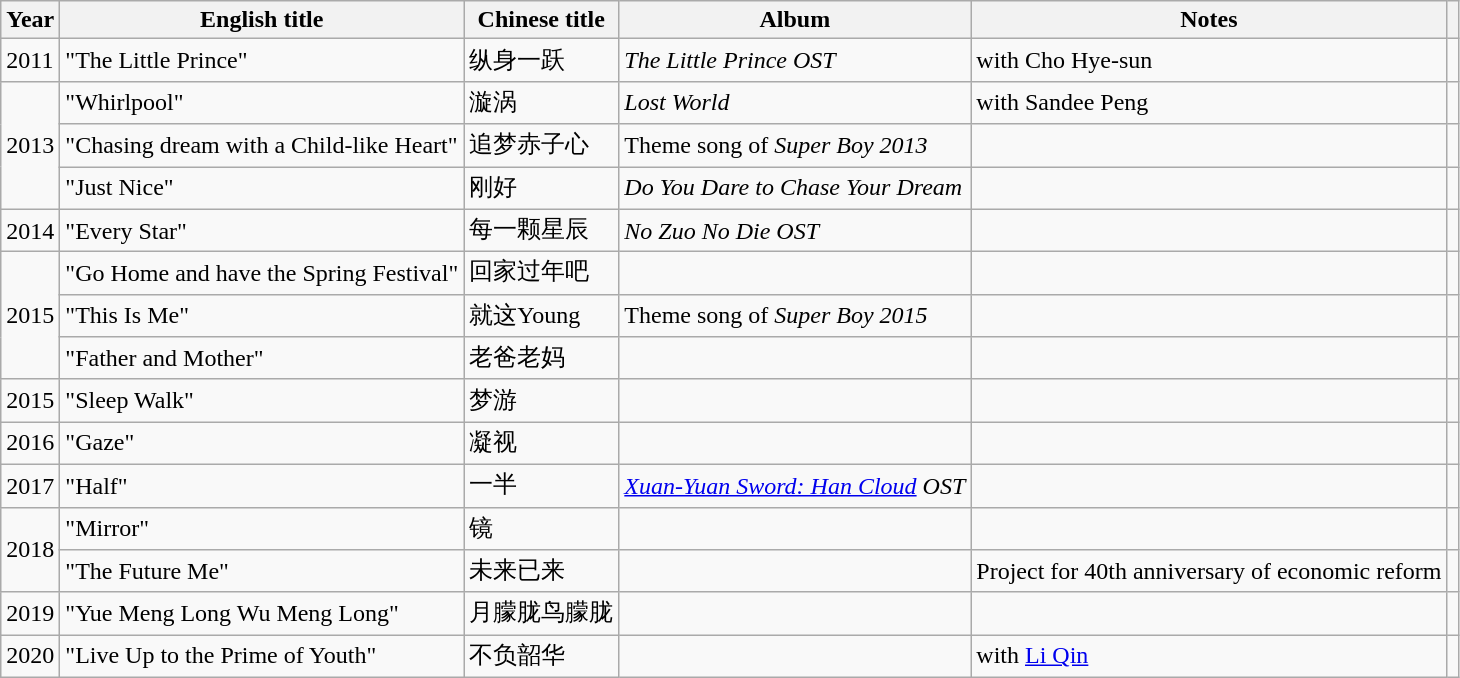<table class="wikitable">
<tr>
<th width=10>Year</th>
<th>English title</th>
<th>Chinese title</th>
<th>Album</th>
<th>Notes</th>
<th class="unsortable"></th>
</tr>
<tr>
<td>2011</td>
<td>"The Little Prince"</td>
<td>纵身一跃</td>
<td><em>The Little Prince OST</em></td>
<td>with Cho Hye-sun</td>
<td></td>
</tr>
<tr>
<td rowspan=3>2013</td>
<td>"Whirlpool"</td>
<td>漩涡</td>
<td><em>Lost World</em></td>
<td>with Sandee Peng</td>
<td></td>
</tr>
<tr>
<td>"Chasing dream with a Child-like Heart"</td>
<td>追梦赤子心</td>
<td>Theme song of <em>Super Boy 2013</em></td>
<td></td>
</tr>
<tr>
<td>"Just Nice"</td>
<td>刚好</td>
<td><em>Do You Dare to Chase Your Dream</em></td>
<td></td>
<td></td>
</tr>
<tr>
<td>2014</td>
<td>"Every Star"</td>
<td>每一颗星辰</td>
<td><em>No Zuo No Die OST</em></td>
<td></td>
<td></td>
</tr>
<tr>
<td rowspan=3>2015</td>
<td>"Go Home and have the Spring Festival"</td>
<td>回家过年吧</td>
<td></td>
<td></td>
<td></td>
</tr>
<tr>
<td>"This Is Me"</td>
<td>就这Young</td>
<td>Theme song of <em>Super Boy 2015</em></td>
<td></td>
<td></td>
</tr>
<tr>
<td>"Father and Mother"</td>
<td>老爸老妈</td>
<td></td>
<td></td>
<td></td>
</tr>
<tr>
<td>2015</td>
<td>"Sleep Walk"</td>
<td>梦游</td>
<td></td>
<td></td>
<td></td>
</tr>
<tr>
<td>2016</td>
<td>"Gaze"</td>
<td>凝视</td>
<td></td>
<td></td>
<td></td>
</tr>
<tr>
<td>2017</td>
<td>"Half"</td>
<td>一半</td>
<td><em><a href='#'>Xuan-Yuan Sword: Han Cloud</a> OST</em></td>
<td></td>
<td></td>
</tr>
<tr>
<td rowspan=2>2018</td>
<td>"Mirror"</td>
<td>镜</td>
<td></td>
<td></td>
<td></td>
</tr>
<tr>
<td>"The Future Me"</td>
<td>未来已来</td>
<td></td>
<td>Project for 40th anniversary of economic reform</td>
<td></td>
</tr>
<tr>
<td>2019</td>
<td>"Yue Meng Long Wu Meng Long"</td>
<td>月朦胧鸟朦胧</td>
<td></td>
<td></td>
<td></td>
</tr>
<tr>
<td>2020</td>
<td>"Live Up to the Prime of Youth"</td>
<td>不负韶华</td>
<td></td>
<td>with <a href='#'>Li Qin</a></td>
<td></td>
</tr>
</table>
